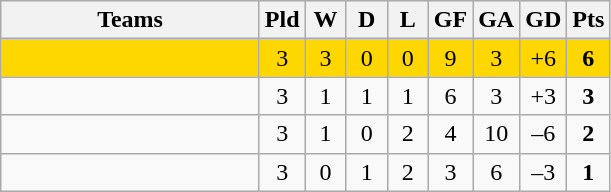<table class="wikitable" style="text-align: center;">
<tr>
<th width=165>Teams</th>
<th width=20>Pld</th>
<th width=20>W</th>
<th width=20>D</th>
<th width=20>L</th>
<th width=20>GF</th>
<th width=20>GA</th>
<th width=20>GD</th>
<th width=20>Pts</th>
</tr>
<tr align=center style="background:gold">
<td style="text-align:left;"></td>
<td>3</td>
<td>3</td>
<td>0</td>
<td>0</td>
<td>9</td>
<td>3</td>
<td>+6</td>
<td><strong>6</strong></td>
</tr>
<tr align=center>
<td style="text-align:left;"></td>
<td>3</td>
<td>1</td>
<td>1</td>
<td>1</td>
<td>6</td>
<td>3</td>
<td>+3</td>
<td><strong>3</strong></td>
</tr>
<tr align=center>
<td style="text-align:left;"></td>
<td>3</td>
<td>1</td>
<td>0</td>
<td>2</td>
<td>4</td>
<td>10</td>
<td>–6</td>
<td><strong>2</strong></td>
</tr>
<tr align=center>
<td style="text-align:left;"></td>
<td>3</td>
<td>0</td>
<td>1</td>
<td>2</td>
<td>3</td>
<td>6</td>
<td>–3</td>
<td><strong>1</strong></td>
</tr>
</table>
